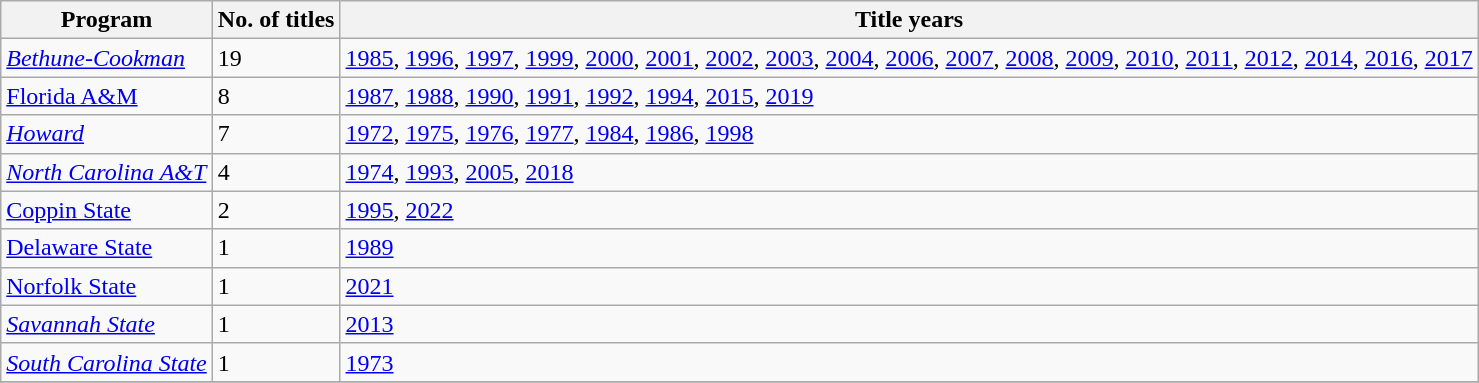<table class="wikitable sortable">
<tr>
<th>Program</th>
<th>No. of titles</th>
<th>Title years</th>
</tr>
<tr>
<td><em><a href='#'>Bethune-Cookman</a></em></td>
<td>19</td>
<td><a href='#'>1985</a>, <a href='#'>1996</a>, <a href='#'>1997</a>, <a href='#'>1999</a>, <a href='#'>2000</a>, <a href='#'>2001</a>, <a href='#'>2002</a>, <a href='#'>2003</a>, <a href='#'>2004</a>, <a href='#'>2006</a>, <a href='#'>2007</a>, <a href='#'>2008</a>, <a href='#'>2009</a>, <a href='#'>2010</a>, <a href='#'>2011</a>, <a href='#'>2012</a>, <a href='#'>2014</a>, <a href='#'>2016</a>, <a href='#'>2017</a></td>
</tr>
<tr>
<td><a href='#'>Florida A&M</a></td>
<td>8</td>
<td><a href='#'>1987</a>, <a href='#'>1988</a>, <a href='#'>1990</a>, <a href='#'>1991</a>, <a href='#'>1992</a>, <a href='#'>1994</a>,  <a href='#'>2015</a>, <a href='#'>2019</a></td>
</tr>
<tr>
<td><em><a href='#'>Howard</a></em></td>
<td>7</td>
<td><a href='#'>1972</a>, <a href='#'>1975</a>, <a href='#'>1976</a>, <a href='#'>1977</a>, <a href='#'>1984</a>, <a href='#'>1986</a>, <a href='#'>1998</a></td>
</tr>
<tr>
<td><em><a href='#'>North Carolina A&T</a></em></td>
<td>4</td>
<td><a href='#'>1974</a>, <a href='#'>1993</a>, <a href='#'>2005</a>, <a href='#'>2018</a></td>
</tr>
<tr>
<td><a href='#'>Coppin State</a></td>
<td>2</td>
<td><a href='#'>1995</a>, <a href='#'>2022</a></td>
</tr>
<tr>
<td><a href='#'>Delaware State</a></td>
<td>1</td>
<td><a href='#'>1989</a></td>
</tr>
<tr>
<td><a href='#'>Norfolk State</a></td>
<td>1</td>
<td><a href='#'>2021</a></td>
</tr>
<tr>
<td><em><a href='#'>Savannah State</a></em></td>
<td>1</td>
<td><a href='#'>2013</a></td>
</tr>
<tr>
<td><em><a href='#'>South Carolina State</a></em></td>
<td>1</td>
<td><a href='#'>1973</a></td>
</tr>
<tr>
</tr>
</table>
